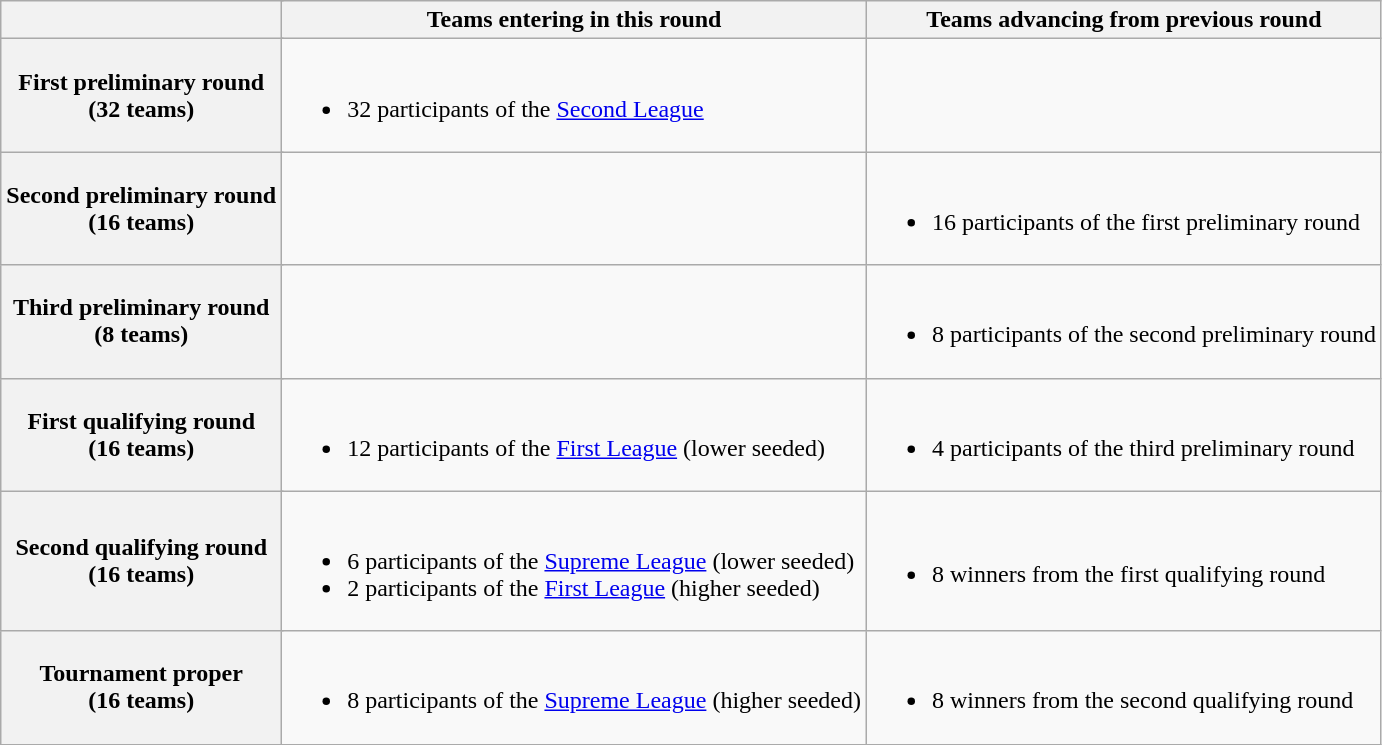<table class="wikitable">
<tr>
<th colspan=2></th>
<th>Teams entering in this round</th>
<th>Teams advancing from previous round</th>
</tr>
<tr>
<th colspan=2>First preliminary round<br> (32 teams)</th>
<td><br><ul><li>32 participants of the <a href='#'>Second League</a></li></ul></td>
<td></td>
</tr>
<tr>
<th colspan=2>Second preliminary round<br> (16 teams)</th>
<td></td>
<td><br><ul><li>16 participants of the first preliminary round</li></ul></td>
</tr>
<tr>
<th colspan=2>Third preliminary round<br> (8 teams)</th>
<td></td>
<td><br><ul><li>8 participants of the second preliminary round</li></ul></td>
</tr>
<tr>
<th colspan=2>First qualifying round<br> (16 teams)</th>
<td><br><ul><li>12 participants of the <a href='#'>First League</a> (lower seeded)</li></ul></td>
<td><br><ul><li>4 participants of the third preliminary round</li></ul></td>
</tr>
<tr>
<th colspan=2>Second qualifying round<br> (16 teams)</th>
<td><br><ul><li>6 participants of the <a href='#'>Supreme League</a> (lower seeded)</li><li>2 participants of the <a href='#'>First League</a> (higher seeded)</li></ul></td>
<td><br><ul><li>8 winners from the first qualifying round</li></ul></td>
</tr>
<tr>
<th colspan=2>Tournament proper<br> (16 teams)</th>
<td><br><ul><li>8 participants of the <a href='#'>Supreme League</a> (higher seeded)</li></ul></td>
<td><br><ul><li>8 winners from the second qualifying round</li></ul></td>
</tr>
</table>
